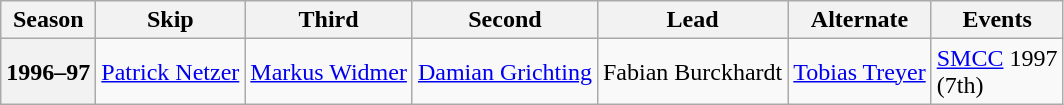<table class="wikitable">
<tr>
<th scope="col">Season</th>
<th scope="col">Skip</th>
<th scope="col">Third</th>
<th scope="col">Second</th>
<th scope="col">Lead</th>
<th scope="col">Alternate</th>
<th scope="col">Events</th>
</tr>
<tr>
<th scope="row">1996–97</th>
<td><a href='#'>Patrick Netzer</a></td>
<td><a href='#'>Markus Widmer</a></td>
<td><a href='#'>Damian Grichting</a></td>
<td>Fabian Burckhardt</td>
<td><a href='#'>Tobias Treyer</a></td>
<td><a href='#'>SMCC</a> 1997 <br> (7th)</td>
</tr>
</table>
